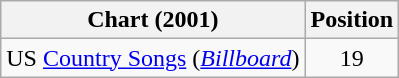<table class="wikitable sortable">
<tr>
<th scope="col">Chart (2001)</th>
<th scope="col">Position</th>
</tr>
<tr>
<td>US <a href='#'>Country Songs</a> (<em><a href='#'>Billboard</a></em>)</td>
<td align="center">19</td>
</tr>
</table>
